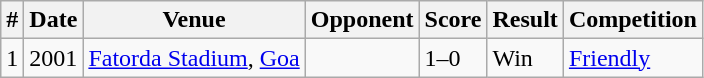<table class="wikitable">
<tr>
<th>#</th>
<th>Date</th>
<th>Venue</th>
<th>Opponent</th>
<th>Score</th>
<th>Result</th>
<th>Competition</th>
</tr>
<tr>
<td>1</td>
<td>2001</td>
<td><a href='#'>Fatorda Stadium</a>, <a href='#'>Goa</a></td>
<td></td>
<td>1–0</td>
<td>Win</td>
<td><a href='#'>Friendly</a></td>
</tr>
</table>
